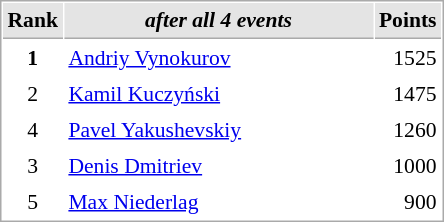<table cellspacing="1" cellpadding="3" style="border:1px solid #aaa; font-size:90%;">
<tr style="background:#e4e4e4;">
<th style="border-bottom:1px solid #aaa; width:10px;">Rank</th>
<th style="border-bottom:1px solid #aaa; width:200px; white-space:nowrap;"><em>after all 4 events</em> </th>
<th style="border-bottom:1px solid #aaa; width:20px;">Points</th>
</tr>
<tr>
<td style="text-align:center;"><strong>1</strong></td>
<td>  <a href='#'>Andriy Vynokurov</a></td>
<td align="right">1525</td>
</tr>
<tr>
<td style="text-align:center;">2</td>
<td> <a href='#'>Kamil Kuczyński</a></td>
<td align="right">1475</td>
</tr>
<tr>
<td style="text-align:center;">4</td>
<td>  <a href='#'>Pavel Yakushevskiy</a></td>
<td align="right">1260</td>
</tr>
<tr>
<td style="text-align:center;">3</td>
<td> <a href='#'>Denis Dmitriev</a></td>
<td align="right">1000</td>
</tr>
<tr>
<td style="text-align:center;">5</td>
<td> <a href='#'>Max Niederlag</a></td>
<td align="right">900</td>
</tr>
</table>
